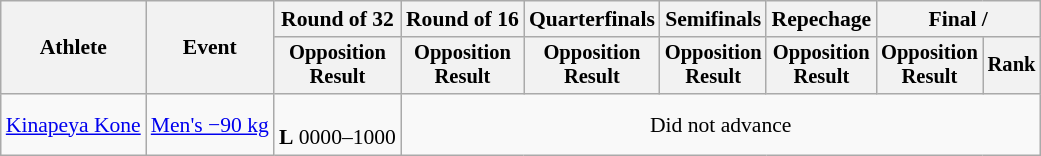<table class="wikitable" style="font-size:90%">
<tr>
<th rowspan=2>Athlete</th>
<th rowspan=2>Event</th>
<th>Round of 32</th>
<th>Round of 16</th>
<th>Quarterfinals</th>
<th>Semifinals</th>
<th>Repechage</th>
<th colspan=2>Final / </th>
</tr>
<tr style="font-size:95%">
<th>Opposition<br>Result</th>
<th>Opposition<br>Result</th>
<th>Opposition<br>Result</th>
<th>Opposition<br>Result</th>
<th>Opposition<br>Result</th>
<th>Opposition<br>Result</th>
<th>Rank</th>
</tr>
<tr align=center>
<td align=left><a href='#'>Kinapeya Kone</a></td>
<td align=left><a href='#'>Men's −90 kg</a></td>
<td><br><strong>L</strong> 0000–1000</td>
<td colspan=6>Did not advance</td>
</tr>
</table>
